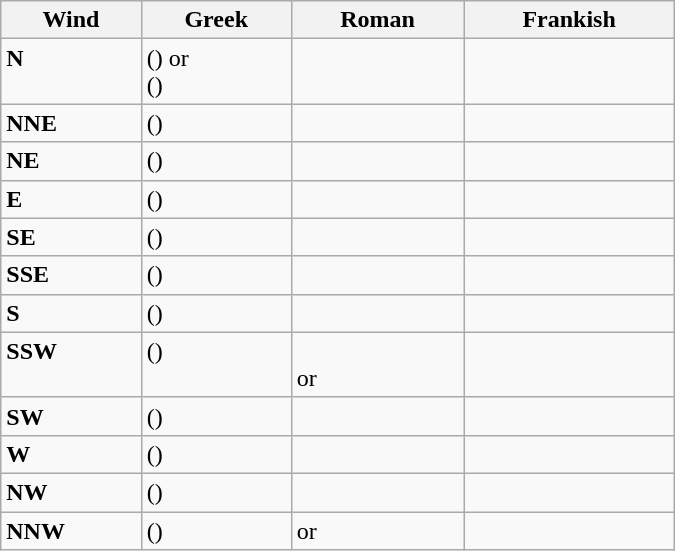<table class="wikitable" width="450px">
<tr valign="top">
<th>Wind</th>
<th>Greek</th>
<th>Roman</th>
<th>Frankish</th>
</tr>
<tr valign="top">
<td><strong>N</strong></td>
<td> () or <br>  ()</td>
<td></td>
<td></td>
</tr>
<tr valign="top">
<td><strong>NNE</strong></td>
<td> ()</td>
<td></td>
<td></td>
</tr>
<tr valign="top">
<td><strong>NE</strong></td>
<td> ()</td>
<td></td>
<td></td>
</tr>
<tr valign="top">
<td><strong>E</strong></td>
<td> ()</td>
<td></td>
<td></td>
</tr>
<tr valign="top">
<td><strong>SE</strong></td>
<td> ()</td>
<td></td>
<td></td>
</tr>
<tr valign="top">
<td><strong>SSE</strong></td>
<td> ()</td>
<td></td>
<td></td>
</tr>
<tr valign="top">
<td><strong>S</strong></td>
<td> ()</td>
<td></td>
<td></td>
</tr>
<tr valign="top">
<td><strong>SSW</strong></td>
<td> ()</td>
<td> <br>or </td>
<td></td>
</tr>
<tr valign="top">
<td><strong>SW</strong></td>
<td> ()</td>
<td></td>
<td></td>
</tr>
<tr valign="top">
<td><strong>W</strong></td>
<td> ()</td>
<td></td>
<td></td>
</tr>
<tr valign="top">
<td><strong>NW</strong></td>
<td> ()</td>
<td></td>
<td></td>
</tr>
<tr valign="top">
<td><strong>NNW</strong></td>
<td> ()</td>
<td> or </td>
<td></td>
</tr>
</table>
